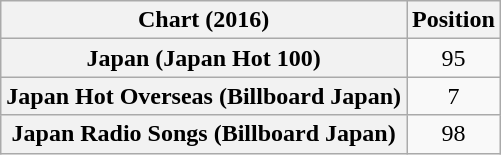<table class="wikitable plainrowheaders sortable" style="text-align:center;">
<tr>
<th>Chart (2016)</th>
<th>Position</th>
</tr>
<tr>
<th scope="row">Japan (Japan Hot 100)</th>
<td>95</td>
</tr>
<tr>
<th scope="row">Japan Hot Overseas (Billboard Japan)</th>
<td>7</td>
</tr>
<tr>
<th scope="row">Japan Radio Songs (Billboard Japan)</th>
<td>98</td>
</tr>
</table>
